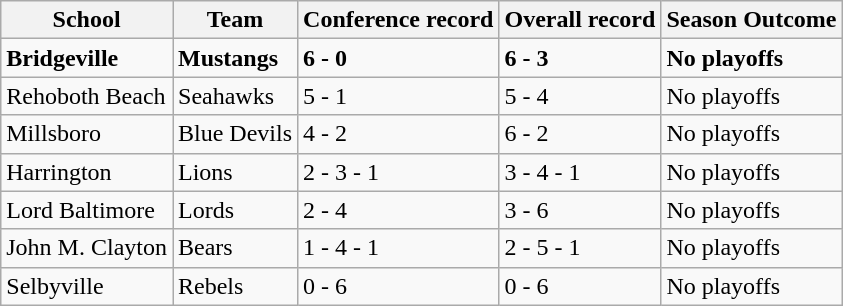<table class="wikitable mw-collapsible mw-collapsed">
<tr>
<th>School</th>
<th>Team</th>
<th>Conference record</th>
<th>Overall record</th>
<th>Season Outcome</th>
</tr>
<tr>
<td><strong> Bridgeville </strong></td>
<td><strong> Mustangs </strong></td>
<td><strong>6 - 0</strong></td>
<td><strong>6 - 3</strong></td>
<td><strong>No playoffs</strong></td>
</tr>
<tr>
<td>Rehoboth Beach</td>
<td>Seahawks</td>
<td>5 - 1</td>
<td>5 - 4</td>
<td>No playoffs</td>
</tr>
<tr>
<td>Millsboro</td>
<td>Blue Devils</td>
<td>4 - 2</td>
<td>6 - 2</td>
<td>No playoffs</td>
</tr>
<tr>
<td>Harrington</td>
<td>Lions</td>
<td>2 - 3 - 1</td>
<td>3 - 4 - 1</td>
<td>No playoffs</td>
</tr>
<tr>
<td>Lord Baltimore</td>
<td>Lords</td>
<td>2 - 4</td>
<td>3 - 6</td>
<td>No playoffs</td>
</tr>
<tr>
<td>John M. Clayton</td>
<td>Bears</td>
<td>1 - 4 - 1</td>
<td>2 - 5 - 1</td>
<td>No playoffs</td>
</tr>
<tr>
<td>Selbyville</td>
<td>Rebels</td>
<td>0 - 6</td>
<td>0 - 6</td>
<td>No playoffs</td>
</tr>
</table>
